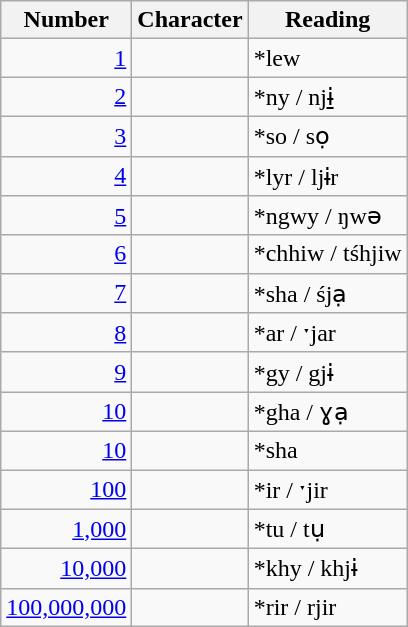<table class="wikitable">
<tr>
<th>Number</th>
<th>Character</th>
<th>Reading</th>
</tr>
<tr>
<td align="right"><a href='#'>1</a></td>
<td></td>
<td>*lew</td>
</tr>
<tr>
<td align="right"><a href='#'>2</a></td>
<td></td>
<td>*ny / njɨ̱</td>
</tr>
<tr>
<td align="right"><a href='#'>3</a></td>
<td></td>
<td>*so / sọ</td>
</tr>
<tr>
<td align="right"><a href='#'>4</a></td>
<td></td>
<td>*lyr / ljɨr</td>
</tr>
<tr>
<td align="right"><a href='#'>5</a></td>
<td></td>
<td>*ngwy / ŋwǝ</td>
</tr>
<tr>
<td align="right"><a href='#'>6</a></td>
<td></td>
<td>*chhiw / tśhjiw</td>
</tr>
<tr>
<td align="right"><a href='#'>7</a></td>
<td></td>
<td>*sha / śjạ</td>
</tr>
<tr>
<td align="right"><a href='#'>8</a></td>
<td></td>
<td>*ar / ˑjar</td>
</tr>
<tr>
<td align="right"><a href='#'>9</a></td>
<td></td>
<td>*gy / gjɨ</td>
</tr>
<tr>
<td align="right"><a href='#'>10</a></td>
<td></td>
<td>*gha / ɣạ</td>
</tr>
<tr>
<td align="right"><a href='#'>10</a></td>
<td></td>
<td>*sha</td>
</tr>
<tr>
<td align="right"><a href='#'>100</a></td>
<td></td>
<td>*ir / ˑjir</td>
</tr>
<tr>
<td align="right"><a href='#'>1,000</a></td>
<td></td>
<td>*tu / tụ</td>
</tr>
<tr>
<td align="right"><a href='#'>10,000</a></td>
<td></td>
<td>*khy / khjɨ</td>
</tr>
<tr>
<td align="right"><a href='#'>100,000,000</a></td>
<td></td>
<td>*rir / rjir</td>
</tr>
</table>
